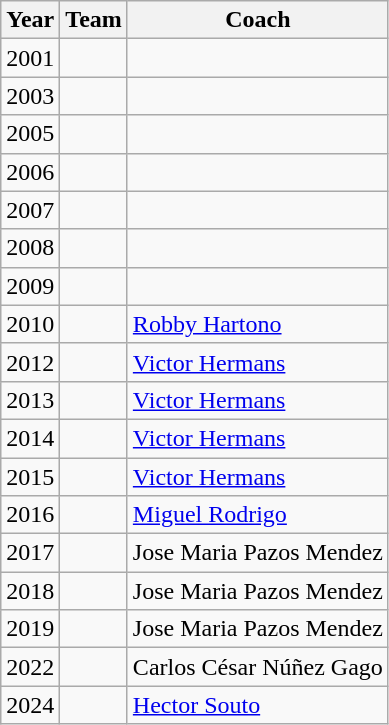<table class="wikitable">
<tr>
<th>Year</th>
<th>Team</th>
<th>Coach</th>
</tr>
<tr>
<td>2001</td>
<td></td>
<td></td>
</tr>
<tr>
<td>2003</td>
<td></td>
<td></td>
</tr>
<tr>
<td>2005</td>
<td></td>
<td></td>
</tr>
<tr>
<td>2006</td>
<td></td>
<td></td>
</tr>
<tr>
<td>2007</td>
<td></td>
<td></td>
</tr>
<tr>
<td>2008</td>
<td></td>
<td></td>
</tr>
<tr>
<td>2009</td>
<td></td>
<td></td>
</tr>
<tr>
<td>2010</td>
<td></td>
<td> <a href='#'>Robby Hartono</a></td>
</tr>
<tr>
<td>2012</td>
<td></td>
<td> <a href='#'>Victor Hermans</a></td>
</tr>
<tr>
<td>2013</td>
<td></td>
<td> <a href='#'>Victor Hermans</a></td>
</tr>
<tr>
<td>2014</td>
<td></td>
<td> <a href='#'>Victor Hermans</a></td>
</tr>
<tr>
<td>2015</td>
<td></td>
<td> <a href='#'>Victor Hermans</a></td>
</tr>
<tr>
<td>2016</td>
<td></td>
<td> <a href='#'>Miguel Rodrigo</a></td>
</tr>
<tr>
<td>2017</td>
<td></td>
<td> Jose Maria Pazos Mendez</td>
</tr>
<tr>
<td>2018</td>
<td></td>
<td> Jose Maria Pazos Mendez</td>
</tr>
<tr>
<td>2019</td>
<td></td>
<td> Jose Maria Pazos Mendez</td>
</tr>
<tr>
<td>2022</td>
<td></td>
<td> Carlos César Núñez Gago</td>
</tr>
<tr>
<td>2024</td>
<td></td>
<td> <a href='#'>Hector Souto</a></td>
</tr>
</table>
